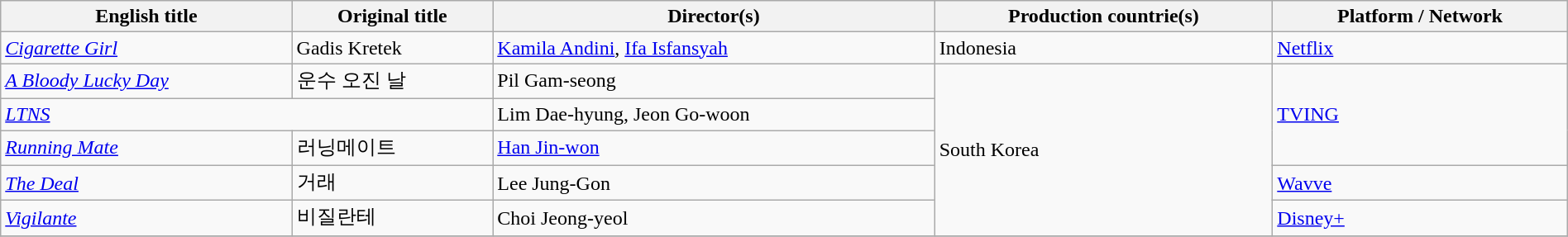<table class="sortable wikitable" style="width:100%; margin-bottom:4px" cellpadding="5">
<tr>
<th scope="col">English title</th>
<th scope="col">Original title</th>
<th scope="col">Director(s)</th>
<th scope="col">Production countrie(s)</th>
<th scope="col">Platform / Network</th>
</tr>
<tr>
<td><em><a href='#'>Cigarette Girl</a></em></td>
<td>Gadis Kretek</td>
<td><a href='#'>Kamila Andini</a>, <a href='#'>Ifa Isfansyah</a></td>
<td>Indonesia</td>
<td><a href='#'>Netflix</a></td>
</tr>
<tr>
<td><em><a href='#'>A Bloody Lucky Day</a></em></td>
<td>운수 오진 날</td>
<td>Pil Gam-seong</td>
<td rowspan=5>South Korea</td>
<td rowspan=3><a href='#'>TVING</a></td>
</tr>
<tr>
<td colspan=2><em><a href='#'>LTNS</a></em></td>
<td>Lim Dae-hyung, Jeon Go-woon</td>
</tr>
<tr>
<td><em><a href='#'>Running Mate</a></em></td>
<td>러닝메이트</td>
<td><a href='#'>Han Jin-won</a></td>
</tr>
<tr>
<td><em><a href='#'>The Deal</a></em></td>
<td>거래</td>
<td>Lee Jung-Gon</td>
<td><a href='#'>Wavve</a></td>
</tr>
<tr>
<td><em><a href='#'>Vigilante</a></em></td>
<td>비질란테</td>
<td>Choi Jeong-yeol</td>
<td><a href='#'>Disney+</a></td>
</tr>
<tr>
</tr>
</table>
